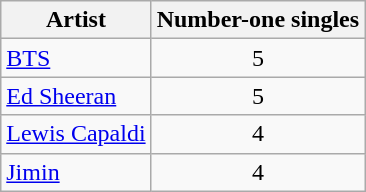<table class="wikitable plainrowheaders sortable">
<tr>
<th scope=col>Artist</th>
<th scope=col>Number-one singles</th>
</tr>
<tr>
<td><a href='#'>BTS</a></td>
<td align=center>5</td>
</tr>
<tr>
<td><a href='#'>Ed Sheeran</a></td>
<td align=center>5</td>
</tr>
<tr>
<td><a href='#'>Lewis Capaldi</a></td>
<td align=center>4</td>
</tr>
<tr>
<td><a href='#'>Jimin</a></td>
<td align=center>4</td>
</tr>
</table>
